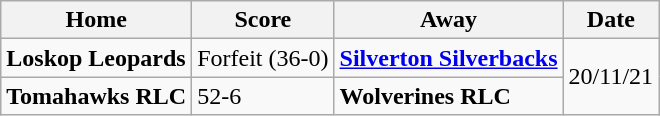<table class="wikitable">
<tr>
<th>Home</th>
<th>Score</th>
<th>Away</th>
<th>Date</th>
</tr>
<tr>
<td> <strong>Loskop Leopards</strong></td>
<td>Forfeit (36-0)</td>
<td> <strong><a href='#'>Silverton Silverbacks</a></strong></td>
<td rowspan="2">20/11/21</td>
</tr>
<tr>
<td> <strong>Tomahawks RLC</strong></td>
<td>52-6</td>
<td> <strong>Wolverines RLC</strong></td>
</tr>
</table>
